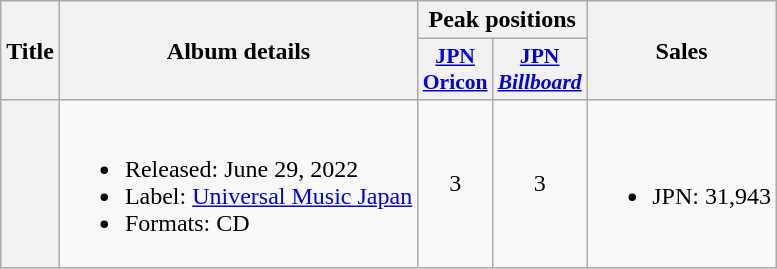<table class="wikitable plainrowheaders">
<tr>
<th scope="col" rowspan="2">Title</th>
<th scope="col" rowspan="2">Album details</th>
<th scope="col" colspan="2">Peak positions</th>
<th scope="col" rowspan="2">Sales</th>
</tr>
<tr>
<th scope="col" style="font-size:90%;"><a href='#'>JPN<br>Oricon</a><br></th>
<th scope="col" style="font-size:90%;"><a href='#'>JPN<br><em>Billboard</em></a><br></th>
</tr>
<tr>
<th scope="row"></th>
<td><br><ul><li>Released: June 29, 2022</li><li>Label: <a href='#'>Universal Music Japan</a></li><li>Formats: CD</li></ul></td>
<td align="center">3</td>
<td align="center">3</td>
<td><br><ul><li>JPN: 31,943</li></ul></td>
</tr>
</table>
